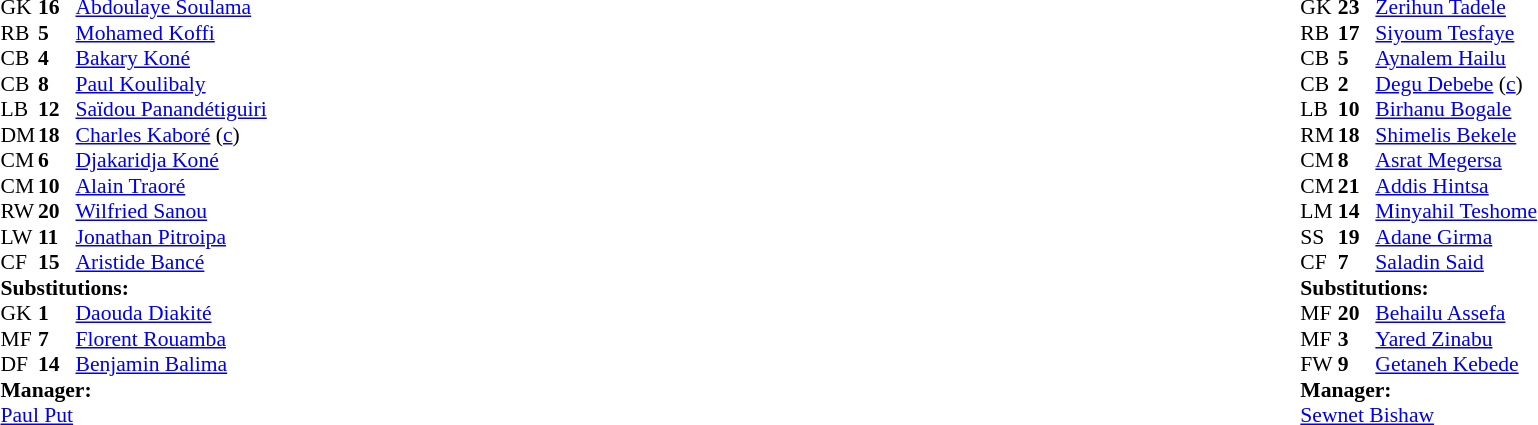<table width="100%">
<tr>
<td valign="top" width="50%"><br><table style="font-size: 90%" cellspacing="0" cellpadding="0">
<tr>
<th width="25"></th>
<th width="25"></th>
</tr>
<tr>
<td>GK</td>
<td><strong>16</strong></td>
<td><a href='#'>Abdoulaye Soulama</a></td>
<td></td>
</tr>
<tr>
<td>RB</td>
<td><strong>5</strong></td>
<td><a href='#'>Mohamed Koffi</a></td>
</tr>
<tr>
<td>CB</td>
<td><strong>4</strong></td>
<td><a href='#'>Bakary Koné</a></td>
</tr>
<tr>
<td>CB</td>
<td><strong>8</strong></td>
<td><a href='#'>Paul Koulibaly</a></td>
</tr>
<tr>
<td>LB</td>
<td><strong>12</strong></td>
<td><a href='#'>Saïdou Panandétiguiri</a></td>
</tr>
<tr>
<td>DM</td>
<td><strong>18</strong></td>
<td><a href='#'>Charles Kaboré</a> (<a href='#'>c</a>)</td>
<td></td>
<td></td>
</tr>
<tr>
<td>CM</td>
<td><strong>6</strong></td>
<td><a href='#'>Djakaridja Koné</a></td>
</tr>
<tr>
<td>CM</td>
<td><strong>10</strong></td>
<td><a href='#'>Alain Traoré</a></td>
</tr>
<tr>
<td>RW</td>
<td><strong>20</strong></td>
<td><a href='#'>Wilfried Sanou</a></td>
<td></td>
<td></td>
</tr>
<tr>
<td>LW</td>
<td><strong>11</strong></td>
<td><a href='#'>Jonathan Pitroipa</a></td>
<td></td>
</tr>
<tr>
<td>CF</td>
<td><strong>15</strong></td>
<td><a href='#'>Aristide Bancé</a></td>
<td></td>
<td></td>
</tr>
<tr>
<td colspan=3><strong>Substitutions:</strong></td>
</tr>
<tr>
<td>GK</td>
<td><strong>1</strong></td>
<td><a href='#'>Daouda Diakité</a></td>
<td></td>
<td></td>
</tr>
<tr>
<td>MF</td>
<td><strong>7</strong></td>
<td><a href='#'>Florent Rouamba</a></td>
<td></td>
<td></td>
</tr>
<tr>
<td>DF</td>
<td><strong>14</strong></td>
<td><a href='#'>Benjamin Balima</a></td>
<td></td>
<td></td>
</tr>
<tr>
<td colspan=3><strong>Manager:</strong></td>
</tr>
<tr>
<td colspan=3> <a href='#'>Paul Put</a></td>
</tr>
</table>
</td>
<td valign="top"></td>
<td valign="top" width="50%"><br><table style="font-size: 90%" cellspacing="0" cellpadding="0" align="center">
<tr>
<th width=25></th>
<th width=25></th>
</tr>
<tr>
<td>GK</td>
<td><strong>23</strong></td>
<td><a href='#'>Zerihun Tadele</a></td>
</tr>
<tr>
<td>RB</td>
<td><strong>17</strong></td>
<td><a href='#'>Siyoum Tesfaye</a></td>
<td></td>
</tr>
<tr>
<td>CB</td>
<td><strong>5</strong></td>
<td><a href='#'>Aynalem Hailu</a></td>
</tr>
<tr>
<td>CB</td>
<td><strong>2</strong></td>
<td><a href='#'>Degu Debebe</a> (<a href='#'>c</a>)</td>
</tr>
<tr>
<td>LB</td>
<td><strong>10</strong></td>
<td><a href='#'>Birhanu Bogale</a></td>
</tr>
<tr>
<td>RM</td>
<td><strong>18</strong></td>
<td><a href='#'>Shimelis Bekele</a></td>
<td></td>
<td></td>
</tr>
<tr>
<td>CM</td>
<td><strong>8</strong></td>
<td><a href='#'>Asrat Megersa</a></td>
<td></td>
<td></td>
</tr>
<tr>
<td>CM</td>
<td><strong>21</strong></td>
<td><a href='#'>Addis Hintsa</a></td>
</tr>
<tr>
<td>LM</td>
<td><strong>14</strong></td>
<td><a href='#'>Minyahil Teshome</a></td>
</tr>
<tr>
<td>SS</td>
<td><strong>19</strong></td>
<td><a href='#'>Adane Girma</a></td>
<td></td>
<td></td>
</tr>
<tr>
<td>CF</td>
<td><strong>7</strong></td>
<td><a href='#'>Saladin Said</a></td>
</tr>
<tr>
<td colspan=3><strong>Substitutions:</strong></td>
</tr>
<tr>
<td>MF</td>
<td><strong>20</strong></td>
<td><a href='#'>Behailu Assefa</a></td>
<td></td>
<td></td>
</tr>
<tr>
<td>MF</td>
<td><strong>3</strong></td>
<td><a href='#'>Yared Zinabu</a></td>
<td></td>
<td></td>
</tr>
<tr>
<td>FW</td>
<td><strong>9</strong></td>
<td><a href='#'>Getaneh Kebede</a></td>
<td></td>
<td></td>
</tr>
<tr>
<td colspan=3><strong>Manager:</strong></td>
</tr>
<tr>
<td colspan=3><a href='#'>Sewnet Bishaw</a></td>
</tr>
</table>
</td>
</tr>
</table>
